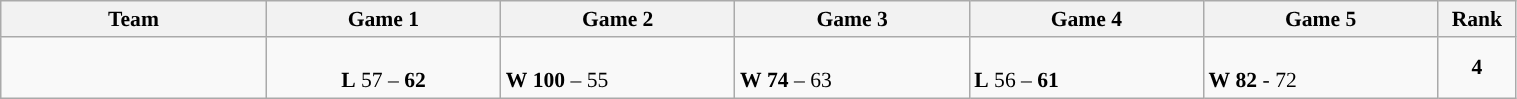<table class="wikitable" width="80%" style="text-align:left; font-size:90%">
<tr>
<th width="17%">Team</th>
<th width="15%">Game 1</th>
<th width="15%">Game 2</th>
<th width="15%">Game 3</th>
<th width="15%">Game 4</th>
<th width="15%">Game 5</th>
<th width="5%">Rank</th>
</tr>
<tr>
<td></td>
<td style="text-align:center;"><br> <strong>L</strong> 57 – <strong>62</strong></td>
<td><br> <strong>W</strong> <strong>100</strong> – 55</td>
<td><br> <strong>W</strong> <strong>74</strong> – 63</td>
<td><br> <strong>L</strong> 56 – <strong>61</strong></td>
<td><br> <strong>W</strong> <strong>82</strong> - 72</td>
<td align=center><strong>4</strong></td>
</tr>
</table>
